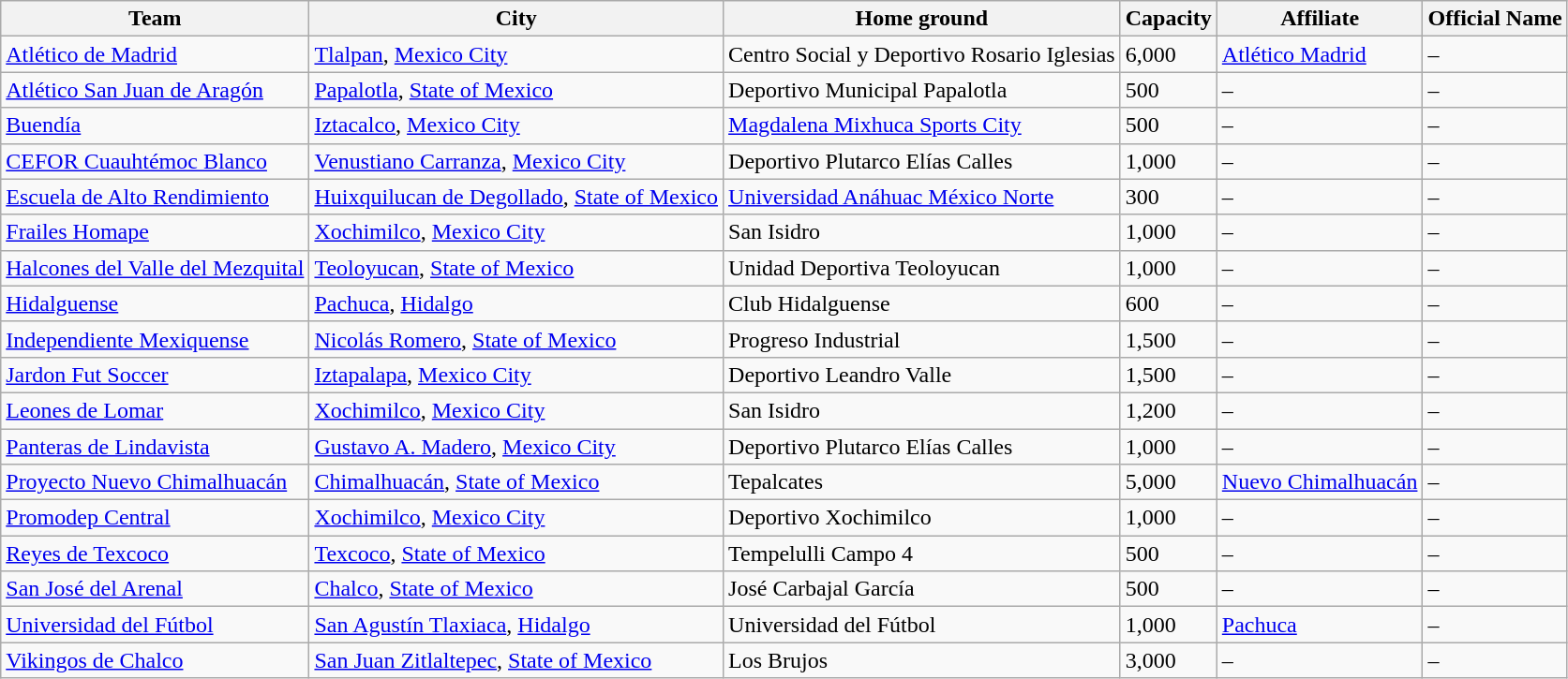<table class="wikitable sortable">
<tr>
<th>Team</th>
<th>City</th>
<th>Home ground</th>
<th>Capacity</th>
<th>Affiliate</th>
<th>Official Name</th>
</tr>
<tr>
<td><a href='#'>Atlético de Madrid</a></td>
<td><a href='#'>Tlalpan</a>, <a href='#'>Mexico City</a></td>
<td>Centro Social y Deportivo Rosario Iglesias</td>
<td>6,000</td>
<td><a href='#'>Atlético Madrid</a></td>
<td>–</td>
</tr>
<tr>
<td><a href='#'>Atlético San Juan de Aragón</a></td>
<td><a href='#'>Papalotla</a>, <a href='#'>State of Mexico</a></td>
<td>Deportivo Municipal Papalotla</td>
<td>500</td>
<td>–</td>
<td>–</td>
</tr>
<tr>
<td><a href='#'>Buendía</a></td>
<td><a href='#'>Iztacalco</a>, <a href='#'>Mexico City</a></td>
<td><a href='#'>Magdalena Mixhuca Sports City</a></td>
<td>500</td>
<td>–</td>
<td>–</td>
</tr>
<tr>
<td><a href='#'>CEFOR Cuauhtémoc Blanco</a></td>
<td><a href='#'>Venustiano Carranza</a>, <a href='#'>Mexico City</a></td>
<td>Deportivo Plutarco Elías Calles</td>
<td>1,000</td>
<td>–</td>
<td>–</td>
</tr>
<tr>
<td><a href='#'>Escuela de Alto Rendimiento</a></td>
<td><a href='#'>Huixquilucan de Degollado</a>, <a href='#'>State of Mexico</a></td>
<td><a href='#'>Universidad Anáhuac México Norte</a></td>
<td>300</td>
<td>–</td>
<td>–</td>
</tr>
<tr>
<td><a href='#'>Frailes Homape</a></td>
<td><a href='#'>Xochimilco</a>, <a href='#'>Mexico City</a></td>
<td>San Isidro</td>
<td>1,000</td>
<td>–</td>
<td>–</td>
</tr>
<tr>
<td><a href='#'>Halcones del Valle del Mezquital</a></td>
<td><a href='#'>Teoloyucan</a>, <a href='#'>State of Mexico</a></td>
<td>Unidad Deportiva Teoloyucan</td>
<td>1,000</td>
<td>–</td>
<td>–</td>
</tr>
<tr>
<td><a href='#'>Hidalguense</a></td>
<td><a href='#'>Pachuca</a>, <a href='#'>Hidalgo</a></td>
<td>Club Hidalguense</td>
<td>600</td>
<td>–</td>
<td>–</td>
</tr>
<tr>
<td><a href='#'>Independiente Mexiquense</a></td>
<td><a href='#'>Nicolás Romero</a>, <a href='#'>State of Mexico</a></td>
<td>Progreso Industrial</td>
<td>1,500</td>
<td>–</td>
<td>–</td>
</tr>
<tr>
<td><a href='#'>Jardon Fut Soccer</a></td>
<td><a href='#'>Iztapalapa</a>, <a href='#'>Mexico City</a></td>
<td>Deportivo Leandro Valle</td>
<td>1,500</td>
<td>–</td>
<td>–</td>
</tr>
<tr>
<td><a href='#'>Leones de Lomar</a></td>
<td><a href='#'>Xochimilco</a>, <a href='#'>Mexico City</a></td>
<td>San Isidro</td>
<td>1,200</td>
<td>–</td>
<td>–</td>
</tr>
<tr>
<td><a href='#'>Panteras de Lindavista</a></td>
<td><a href='#'>Gustavo A. Madero</a>, <a href='#'>Mexico City</a></td>
<td>Deportivo Plutarco Elías Calles</td>
<td>1,000</td>
<td>–</td>
<td>–</td>
</tr>
<tr>
<td><a href='#'>Proyecto Nuevo Chimalhuacán</a></td>
<td><a href='#'>Chimalhuacán</a>, <a href='#'>State of Mexico</a></td>
<td>Tepalcates</td>
<td>5,000</td>
<td><a href='#'>Nuevo Chimalhuacán</a></td>
<td>–</td>
</tr>
<tr>
<td><a href='#'>Promodep Central</a></td>
<td><a href='#'>Xochimilco</a>, <a href='#'>Mexico City</a></td>
<td>Deportivo Xochimilco</td>
<td>1,000</td>
<td>–</td>
<td>–</td>
</tr>
<tr>
<td><a href='#'>Reyes de Texcoco</a></td>
<td><a href='#'>Texcoco</a>, <a href='#'>State of Mexico</a></td>
<td>Tempelulli Campo 4</td>
<td>500</td>
<td>–</td>
<td>–</td>
</tr>
<tr>
<td><a href='#'>San José del Arenal</a></td>
<td><a href='#'>Chalco</a>, <a href='#'>State of Mexico</a></td>
<td>José Carbajal García</td>
<td>500</td>
<td>–</td>
<td>–</td>
</tr>
<tr>
<td><a href='#'>Universidad del Fútbol</a></td>
<td><a href='#'>San Agustín Tlaxiaca</a>, <a href='#'>Hidalgo</a></td>
<td>Universidad del Fútbol</td>
<td>1,000</td>
<td><a href='#'>Pachuca</a></td>
<td>–</td>
</tr>
<tr>
<td><a href='#'>Vikingos de Chalco</a></td>
<td><a href='#'>San Juan Zitlaltepec</a>, <a href='#'>State of Mexico</a></td>
<td>Los Brujos</td>
<td>3,000</td>
<td>–</td>
<td>–</td>
</tr>
</table>
